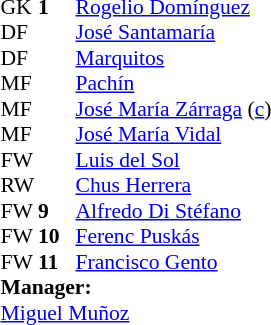<table style="font-size:90%; margin:0.2em auto;" cellspacing="0" cellpadding="0">
<tr>
<th width="25"></th>
<th width="25"></th>
</tr>
<tr>
<td>GK</td>
<td><strong>1</strong></td>
<td> <a href='#'>Rogelio Domínguez</a></td>
</tr>
<tr>
<td>DF</td>
<td></td>
<td> <a href='#'>José Santamaría</a></td>
</tr>
<tr>
<td>DF</td>
<td></td>
<td> <a href='#'>Marquitos</a></td>
</tr>
<tr>
<td>MF</td>
<td></td>
<td> <a href='#'>Pachín</a></td>
</tr>
<tr>
<td>MF</td>
<td></td>
<td> <a href='#'>José María Zárraga</a> (<a href='#'>c</a>)</td>
</tr>
<tr>
<td>MF</td>
<td></td>
<td> <a href='#'>José María Vidal</a></td>
</tr>
<tr>
<td>FW</td>
<td></td>
<td> <a href='#'>Luis del Sol</a></td>
</tr>
<tr>
<td>RW</td>
<td></td>
<td> <a href='#'>Chus Herrera</a></td>
</tr>
<tr>
<td>FW</td>
<td><strong>9</strong></td>
<td> <a href='#'>Alfredo Di Stéfano</a></td>
</tr>
<tr>
<td>FW</td>
<td><strong>10</strong></td>
<td> <a href='#'>Ferenc Puskás</a></td>
</tr>
<tr>
<td>FW</td>
<td><strong>11</strong></td>
<td> <a href='#'>Francisco Gento</a></td>
</tr>
<tr>
<td colspan=3><strong>Manager:</strong></td>
</tr>
<tr>
<td colspan=4> <a href='#'>Miguel Muñoz</a></td>
</tr>
</table>
